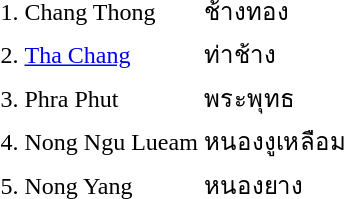<table>
<tr>
<td>1.</td>
<td>Chang Thong</td>
<td>ช้างทอง</td>
<td></td>
</tr>
<tr>
<td>2.</td>
<td><a href='#'>Tha Chang</a></td>
<td>ท่าช้าง</td>
<td></td>
</tr>
<tr>
<td>3.</td>
<td>Phra Phut</td>
<td>พระพุทธ</td>
<td></td>
</tr>
<tr>
<td>4.</td>
<td>Nong Ngu Lueam</td>
<td>หนองงูเหลือม</td>
<td></td>
</tr>
<tr>
<td>5.</td>
<td>Nong Yang</td>
<td>หนองยาง</td>
<td></td>
</tr>
</table>
